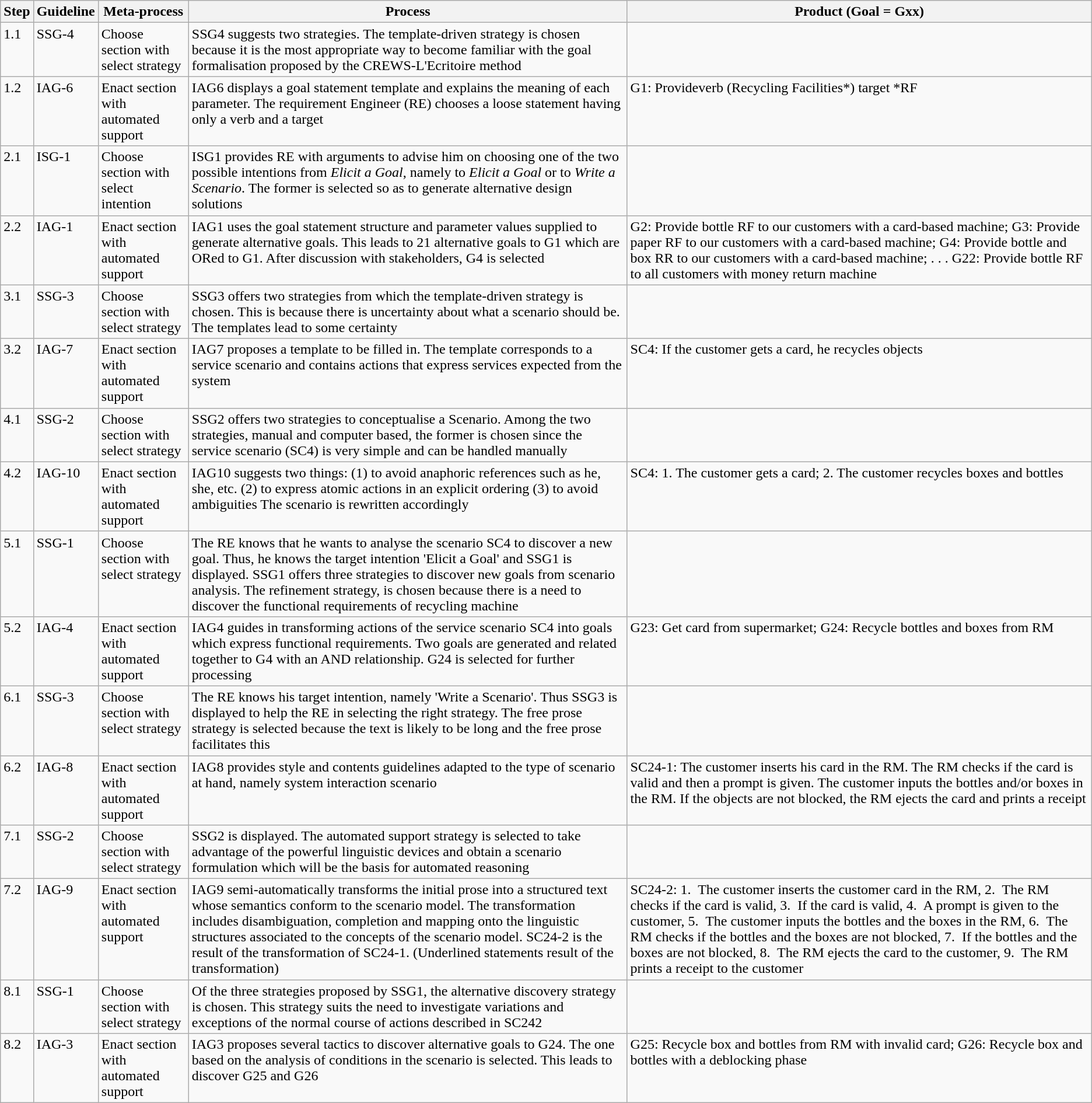<table class="wikitable">
<tr valign=top>
<th>Step</th>
<th>Guideline</th>
<th>Meta-process</th>
<th>Process</th>
<th>Product (Goal = Gxx)</th>
</tr>
<tr valign=top>
<td>1.1</td>
<td>SSG-4</td>
<td>Choose section with select strategy</td>
<td>SSG4 suggests two strategies. The template-driven strategy is chosen because it is the most appropriate way to become familiar with the goal formalisation proposed by the CREWS-L'Ecritoire method</td>
<td> </td>
</tr>
<tr valign=top>
<td>1.2</td>
<td>IAG-6</td>
<td>Enact section with automated support</td>
<td>IAG6 displays a goal statement template and explains the meaning of each parameter. The requirement Engineer (RE) chooses a loose statement having only a verb and a target</td>
<td>G1: Provideverb (Recycling Facilities*) target *RF</td>
</tr>
<tr valign=top>
<td>2.1</td>
<td>ISG-1</td>
<td>Choose section with select intention</td>
<td>ISG1 provides RE with arguments to advise him on choosing one of the two possible intentions from <em>Elicit a Goal</em>, namely to <em>Elicit a Goal</em> or to <em>Write a Scenario</em>. The former is selected so as to generate alternative design solutions</td>
<td> </td>
</tr>
<tr valign=top>
<td>2.2</td>
<td>IAG-1</td>
<td>Enact section with automated support</td>
<td>IAG1 uses the goal statement structure and parameter values supplied to generate alternative goals. This leads to 21 alternative goals to G1 which are ORed to G1. After discussion with stakeholders, G4 is selected</td>
<td>G2: Provide bottle RF to our customers with a card-based machine; G3: Provide paper RF to our customers with a card-based machine; G4: Provide bottle and box RR to our customers with a card-based machine;  . . . G22: Provide bottle RF to all customers with money return machine</td>
</tr>
<tr valign=top>
<td>3.1</td>
<td>SSG-3</td>
<td>Choose section with select strategy</td>
<td>SSG3 offers two strategies from which the template-driven strategy is chosen. This is because there is uncertainty about what a scenario should be. The templates lead to some certainty</td>
<td> </td>
</tr>
<tr valign=top>
<td>3.2</td>
<td>IAG-7</td>
<td>Enact section with automated support</td>
<td>IAG7 proposes a template to be filled in. The template corresponds to a service scenario and contains actions that express services expected from the system</td>
<td>SC4: If the customer gets a card, he recycles objects</td>
</tr>
<tr valign=top>
<td>4.1</td>
<td>SSG-2</td>
<td>Choose section with select strategy</td>
<td>SSG2 offers two strategies to conceptualise a Scenario. Among the two strategies, manual and computer based, the former is chosen since the service scenario (SC4) is very simple and can be handled manually</td>
<td> </td>
</tr>
<tr valign=top>
<td>4.2</td>
<td>IAG-10</td>
<td>Enact section with automated support</td>
<td>IAG10 suggests two things: (1) to avoid anaphoric references such as he, she, etc. (2) to express atomic actions in an explicit ordering (3) to avoid ambiguities The scenario is rewritten accordingly</td>
<td>SC4: 1. The customer gets a card; 2. The customer recycles boxes and bottles</td>
</tr>
<tr valign=top>
<td>5.1</td>
<td>SSG-1</td>
<td>Choose section with select strategy</td>
<td>The RE knows that he wants to analyse the scenario SC4 to discover a new goal. Thus, he knows the target intention 'Elicit a Goal' and SSG1 is displayed. SSG1 offers three strategies to discover new goals from scenario analysis. The refinement strategy, is chosen because there is a need to discover the functional requirements of recycling machine</td>
<td> </td>
</tr>
<tr valign=top>
<td>5.2</td>
<td>IAG-4</td>
<td>Enact section with automated support</td>
<td>IAG4 guides in transforming actions of the service scenario SC4 into goals which express functional requirements. Two goals are generated and related together to G4 with an AND relationship. G24 is selected for further processing</td>
<td>G23: Get card from supermarket; G24: Recycle bottles and boxes from RM</td>
</tr>
<tr valign=top>
<td>6.1</td>
<td>SSG-3</td>
<td>Choose section with select strategy</td>
<td>The RE knows his target intention, namely 'Write a Scenario'. Thus SSG3 is displayed to help the RE in selecting the right strategy. The free prose strategy is selected because the text is likely to be long and the free prose facilitates this</td>
<td> </td>
</tr>
<tr valign=top>
<td>6.2</td>
<td>IAG-8</td>
<td>Enact section with automated support</td>
<td>IAG8 provides style and contents guidelines adapted to the type of scenario at hand, namely system interaction scenario</td>
<td>SC24-1: The customer inserts his card in the RM. The RM checks if the card is valid and then a prompt is given. The customer inputs the bottles and/or boxes in the RM. If the objects are not blocked, the RM ejects the card and prints a receipt</td>
</tr>
<tr valign=top>
<td>7.1</td>
<td>SSG-2</td>
<td>Choose section with select strategy</td>
<td>SSG2 is displayed. The automated support strategy is selected to take advantage of the powerful linguistic devices and obtain a scenario formulation which will be the basis for automated reasoning</td>
<td> </td>
</tr>
<tr valign=top>
<td>7.2</td>
<td>IAG-9</td>
<td>Enact section with automated support</td>
<td>IAG9 semi-automatically transforms the initial prose into a structured text whose semantics conform to the scenario model. The transformation includes disambiguation, completion and mapping onto the linguistic structures associated to the concepts of the scenario model. SC24-2 is the result of the transformation of SC24-1. (Underlined statements result of the transformation)</td>
<td>SC24-2: 1.  The customer inserts the customer card in the RM, 2.  The RM checks if the card is valid, 3.  If the card is valid, 4.  A prompt is given to the customer, 5.  The customer inputs the bottles and the boxes in the RM, 6.  The RM checks if the bottles and the boxes are not blocked, 7.  If the bottles and the boxes are not blocked, 8.  The RM ejects the card to the customer, 9.  The RM prints a receipt to the customer</td>
</tr>
<tr valign=top>
<td>8.1</td>
<td>SSG-1</td>
<td>Choose section with select strategy</td>
<td>Of the three strategies proposed by SSG1, the alternative discovery strategy is chosen. This strategy suits the need to investigate variations and exceptions of the normal course of actions described in SC242</td>
<td> </td>
</tr>
<tr valign=top>
<td>8.2</td>
<td>IAG-3</td>
<td>Enact section with automated support</td>
<td>IAG3 proposes several tactics to discover alternative goals to G24. The one based on the analysis of conditions in the scenario is selected. This leads to discover G25 and G26</td>
<td>G25: Recycle box and bottles from RM with invalid card; G26: Recycle box and bottles with a deblocking phase</td>
</tr>
</table>
